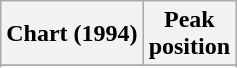<table class="wikitable sortable plainrowheaders">
<tr>
<th scope="col">Chart (1994)</th>
<th scope="col">Peak<br>position</th>
</tr>
<tr>
</tr>
<tr>
</tr>
<tr>
</tr>
<tr>
</tr>
<tr>
</tr>
</table>
